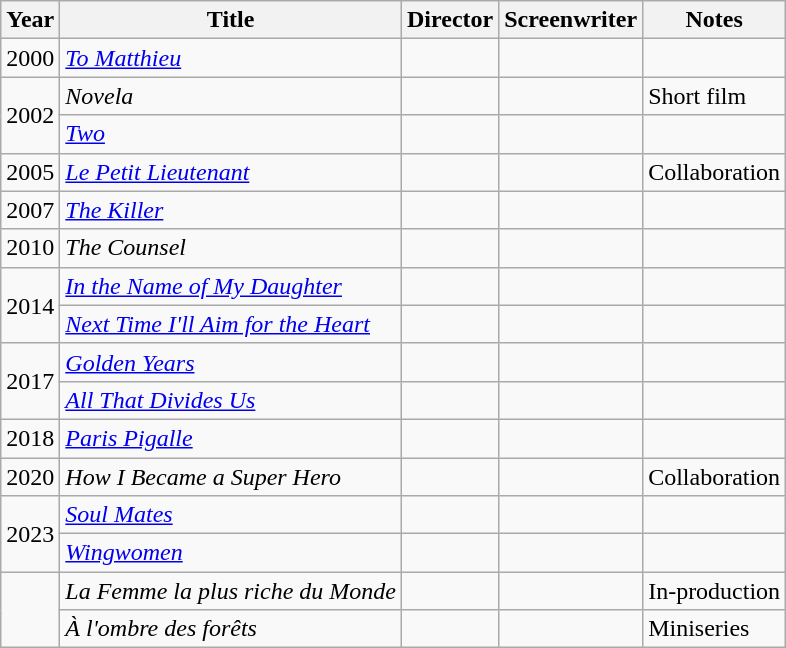<table class="wikitable">
<tr>
<th>Year</th>
<th>Title</th>
<th>Director</th>
<th>Screenwriter</th>
<th>Notes</th>
</tr>
<tr>
<td>2000</td>
<td><em><a href='#'>To Matthieu</a></em></td>
<td></td>
<td></td>
<td></td>
</tr>
<tr>
<td rowspan="2">2002</td>
<td><em>Novela</em></td>
<td></td>
<td></td>
<td>Short film</td>
</tr>
<tr>
<td><em><a href='#'>Two</a></em></td>
<td></td>
<td></td>
<td></td>
</tr>
<tr>
<td>2005</td>
<td><em><a href='#'>Le Petit Lieutenant</a></em></td>
<td></td>
<td></td>
<td>Collaboration</td>
</tr>
<tr>
<td>2007</td>
<td><em><a href='#'>The Killer</a></em></td>
<td></td>
<td></td>
<td></td>
</tr>
<tr>
<td>2010</td>
<td><em>The Counsel</em></td>
<td></td>
<td></td>
<td></td>
</tr>
<tr>
<td rowspan="2">2014</td>
<td><em><a href='#'>In the Name of My Daughter</a></em></td>
<td></td>
<td></td>
<td></td>
</tr>
<tr>
<td><em><a href='#'>Next Time I'll Aim for the Heart</a></em></td>
<td></td>
<td></td>
<td></td>
</tr>
<tr>
<td rowspan="2">2017</td>
<td><em><a href='#'>Golden Years</a></em></td>
<td></td>
<td></td>
<td></td>
</tr>
<tr>
<td><em><a href='#'>All That Divides Us</a></em></td>
<td></td>
<td></td>
<td></td>
</tr>
<tr>
<td>2018</td>
<td><em><a href='#'>Paris Pigalle</a></em></td>
<td></td>
<td></td>
<td></td>
</tr>
<tr>
<td>2020</td>
<td><em>How I Became a Super Hero</em></td>
<td></td>
<td></td>
<td>Collaboration</td>
</tr>
<tr>
<td rowspan="2">2023</td>
<td><em><a href='#'>Soul Mates</a></em></td>
<td></td>
<td></td>
<td></td>
</tr>
<tr>
<td><em><a href='#'>Wingwomen</a></em></td>
<td></td>
<td></td>
<td></td>
</tr>
<tr>
<td rowspan="2"></td>
<td><em>La Femme la plus riche du Monde</em></td>
<td></td>
<td></td>
<td>In-production</td>
</tr>
<tr>
<td><em>À l'ombre des forêts</em></td>
<td></td>
<td></td>
<td>Miniseries</td>
</tr>
</table>
